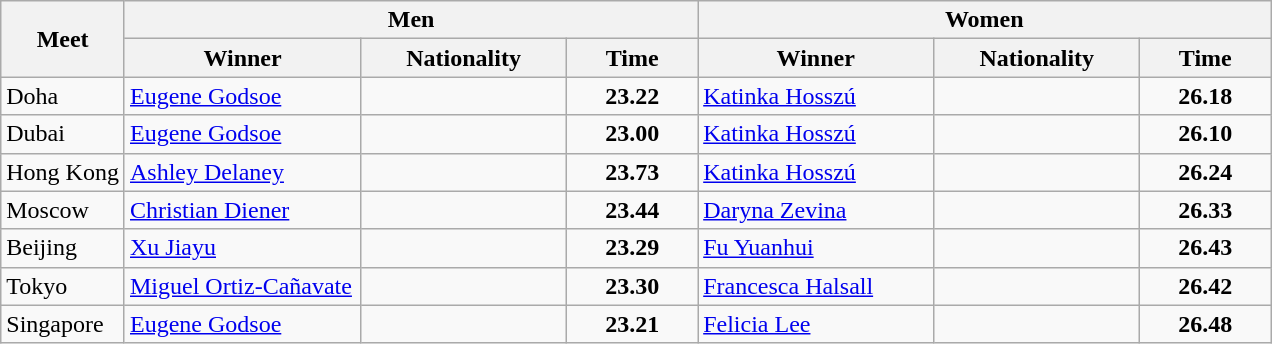<table class="wikitable">
<tr>
<th rowspan="2">Meet</th>
<th colspan="3">Men</th>
<th colspan="3">Women</th>
</tr>
<tr>
<th width=150>Winner</th>
<th width=130>Nationality</th>
<th width=80>Time</th>
<th width=150>Winner</th>
<th width=130>Nationality</th>
<th width=80>Time</th>
</tr>
<tr>
<td>Doha</td>
<td><a href='#'>Eugene Godsoe</a></td>
<td></td>
<td align=center><strong>23.22</strong></td>
<td><a href='#'>Katinka Hosszú</a></td>
<td></td>
<td align=center><strong>26.18</strong></td>
</tr>
<tr>
<td>Dubai</td>
<td><a href='#'>Eugene Godsoe</a></td>
<td></td>
<td align=center><strong>23.00</strong></td>
<td><a href='#'>Katinka Hosszú</a></td>
<td></td>
<td align=center><strong>26.10</strong></td>
</tr>
<tr>
<td>Hong Kong</td>
<td><a href='#'>Ashley Delaney</a></td>
<td></td>
<td align=center><strong>23.73</strong></td>
<td><a href='#'>Katinka Hosszú</a></td>
<td></td>
<td align=center><strong>26.24</strong></td>
</tr>
<tr>
<td>Moscow</td>
<td><a href='#'>Christian Diener</a></td>
<td></td>
<td align=center><strong>23.44</strong></td>
<td><a href='#'>Daryna Zevina</a></td>
<td></td>
<td align=center><strong>26.33</strong></td>
</tr>
<tr>
<td>Beijing</td>
<td><a href='#'>Xu Jiayu</a></td>
<td></td>
<td align=center><strong>23.29</strong></td>
<td><a href='#'>Fu Yuanhui</a></td>
<td></td>
<td align=center><strong>26.43</strong></td>
</tr>
<tr>
<td>Tokyo</td>
<td><a href='#'>Miguel Ortiz-Cañavate</a></td>
<td></td>
<td align=center><strong>23.30</strong></td>
<td><a href='#'>Francesca Halsall</a></td>
<td></td>
<td align=center><strong>26.42</strong></td>
</tr>
<tr>
<td>Singapore</td>
<td><a href='#'>Eugene Godsoe</a></td>
<td></td>
<td align=center><strong>23.21</strong></td>
<td><a href='#'>Felicia Lee</a></td>
<td></td>
<td align=center><strong>26.48</strong></td>
</tr>
</table>
